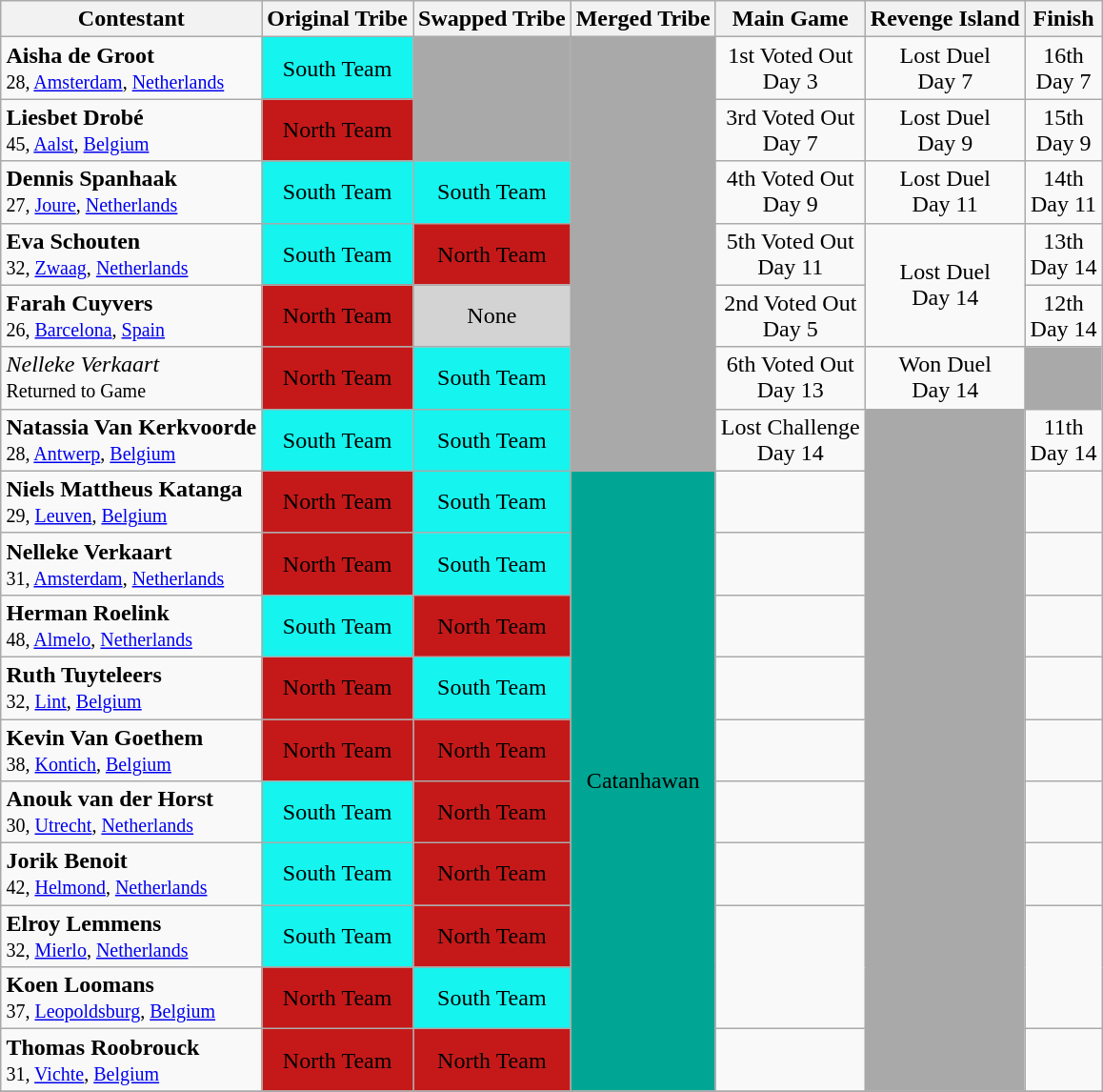<table class="wikitable" style="margin:auto; text-align:center">
<tr>
<th>Contestant</th>
<th>Original Tribe</th>
<th>Swapped Tribe</th>
<th>Merged Tribe</th>
<th>Main Game</th>
<th>Revenge Island</th>
<th>Finish</th>
</tr>
<tr>
<td align="left"><strong>Aisha de Groot</strong><br><small>28, <a href='#'>Amsterdam</a>, <a href='#'>Netherlands</a></small></td>
<td bgcolor="#15F4EE">South Team</td>
<td rowspan="2" bgcolor="darkgray"></td>
<td rowspan="7" bgcolor="darkgray"></td>
<td>1st Voted Out<br>Day 3</td>
<td>Lost Duel<br>Day 7</td>
<td>16th<br>Day 7</td>
</tr>
<tr>
<td align="left"><strong>Liesbet Drobé</strong><br><small>45, <a href='#'>Aalst</a>, <a href='#'>Belgium</a></small></td>
<td bgcolor="#C51919">North Team</td>
<td>3rd Voted Out<br>Day 7</td>
<td>Lost Duel<br>Day 9</td>
<td>15th<br>Day 9</td>
</tr>
<tr>
<td align="left"><strong>Dennis Spanhaak</strong><br><small>27, <a href='#'>Joure</a>, <a href='#'>Netherlands</a></small></td>
<td bgcolor="#15F4EE">South Team</td>
<td bgcolor="#15F4EE">South Team</td>
<td>4th Voted Out<br>Day 9</td>
<td>Lost Duel<br>Day 11</td>
<td>14th<br>Day 11</td>
</tr>
<tr>
<td align="left"><strong>Eva Schouten</strong><br><small>32, <a href='#'>Zwaag</a>, <a href='#'>Netherlands</a></small></td>
<td bgcolor="#15F4EE">South Team</td>
<td bgcolor="#C51919">North Team</td>
<td>5th Voted Out<br>Day 11</td>
<td rowspan="2">Lost Duel<br>Day 14</td>
<td>13th<br>Day 14</td>
</tr>
<tr>
<td align="left"><strong>Farah Cuyvers</strong><br><small>26, <a href='#'>Barcelona</a>, <a href='#'>Spain</a></small></td>
<td bgcolor="#C51919">North Team</td>
<td bgcolor="lightgrey">None</td>
<td>2nd Voted Out<br>Day 5</td>
<td>12th<br>Day 14</td>
</tr>
<tr>
<td align="left"><em>Nelleke Verkaart</em><br><small>Returned to Game</small></td>
<td bgcolor="#C51919">North Team</td>
<td bgcolor="#15F4EE">South Team</td>
<td>6th Voted Out<br>Day 13</td>
<td>Won Duel<br>Day 14</td>
<td bgcolor="darkgrey"></td>
</tr>
<tr>
<td align="left"><strong>Natassia Van Kerkvoorde</strong><br><small>28, <a href='#'>Antwerp</a>, <a href='#'>Belgium</a></small></td>
<td bgcolor="#15F4EE">South Team</td>
<td bgcolor="#15F4EE">South Team</td>
<td>Lost Challenge<br>Day 14</td>
<td rowspan="11" bgcolor="darkgrey"></td>
<td>11th<br>Day 14</td>
</tr>
<tr>
<td align="left"><strong>Niels Mattheus Katanga</strong><br><small>29, <a href='#'>Leuven</a>, <a href='#'>Belgium</a></small></td>
<td bgcolor="#C51919">North Team</td>
<td bgcolor="#15F4EE">South Team</td>
<td rowspan="10" bgcolor="#00A693">Catanhawan</td>
<td></td>
<td></td>
</tr>
<tr>
<td align="left"><strong>Nelleke Verkaart</strong><br><small>31, <a href='#'>Amsterdam</a>, <a href='#'>Netherlands</a></small></td>
<td bgcolor="#C51919">North Team</td>
<td bgcolor="#15F4EE">South Team</td>
<td></td>
<td></td>
</tr>
<tr>
<td align="left"><strong>Herman Roelink</strong><br><small>48, <a href='#'>Almelo</a>, <a href='#'>Netherlands</a></small></td>
<td bgcolor="#15F4EE">South Team</td>
<td bgcolor="#C51919">North Team</td>
<td></td>
<td></td>
</tr>
<tr>
<td align="left"><strong>Ruth Tuyteleers</strong><br><small>32, <a href='#'>Lint</a>, <a href='#'>Belgium</a></small></td>
<td bgcolor="#C51919">North Team</td>
<td bgcolor="#15F4EE">South Team</td>
<td></td>
<td></td>
</tr>
<tr>
<td align="left"><strong>Kevin Van Goethem</strong><br><small>38, <a href='#'>Kontich</a>, <a href='#'>Belgium</a></small></td>
<td bgcolor="#C51919">North Team</td>
<td bgcolor="#C51919">North Team</td>
<td></td>
<td></td>
</tr>
<tr>
<td align="left"><strong>Anouk van der Horst</strong><br><small>30, <a href='#'>Utrecht</a>, <a href='#'>Netherlands</a></small></td>
<td bgcolor="#15F4EE">South Team</td>
<td bgcolor="#C51919">North Team</td>
<td></td>
<td></td>
</tr>
<tr>
<td align="left"><strong>Jorik Benoit</strong><br><small>42, <a href='#'>Helmond</a>, <a href='#'>Netherlands</a></small></td>
<td bgcolor="#15F4EE">South Team</td>
<td bgcolor="#C51919">North Team</td>
<td></td>
<td></td>
</tr>
<tr>
<td align="left"><strong>Elroy Lemmens</strong><br><small>32, <a href='#'>Mierlo</a>, <a href='#'>Netherlands</a></small></td>
<td bgcolor="#15F4EE">South Team</td>
<td bgcolor="#C51919">North Team</td>
<td rowspan="2"></td>
<td rowspan="2"></td>
</tr>
<tr>
<td align="left"><strong>Koen Loomans</strong><br><small>37, <a href='#'>Leopoldsburg</a>, <a href='#'>Belgium</a></small></td>
<td bgcolor="#C51919">North Team</td>
<td bgcolor="#15F4EE">South Team</td>
</tr>
<tr>
<td align="left"><strong>Thomas Roobrouck</strong><br><small>31, <a href='#'>Vichte</a>, <a href='#'>Belgium</a></small></td>
<td bgcolor="#C51919">North Team</td>
<td bgcolor="#C51919">North Team</td>
<td></td>
<td></td>
</tr>
<tr>
</tr>
</table>
